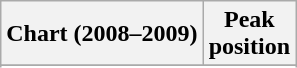<table class="wikitable sortable plainrowheaders">
<tr>
<th scope="col">Chart (2008–2009)</th>
<th scope="col">Peak<br>position</th>
</tr>
<tr>
</tr>
<tr>
</tr>
<tr>
</tr>
</table>
